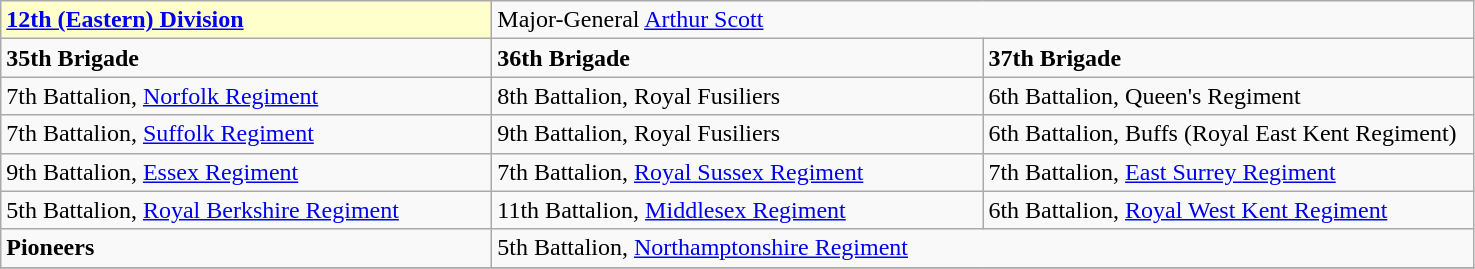<table class="wikitable">
<tr>
<td style="background:#FFFFCC;"><strong><a href='#'>12th (Eastern) Division</a>  </strong></td>
<td colspan="2">Major-General <a href='#'>Arthur Scott</a></td>
</tr>
<tr>
<td width="320pt"><strong>35th Brigade</strong></td>
<td width="320pt"><strong>36th Brigade</strong></td>
<td width="320pt"><strong>37th Brigade</strong></td>
</tr>
<tr>
<td>7th Battalion, <a href='#'>Norfolk Regiment</a></td>
<td>8th Battalion, Royal Fusiliers</td>
<td>6th Battalion, Queen's Regiment</td>
</tr>
<tr>
<td>7th Battalion, <a href='#'>Suffolk Regiment</a></td>
<td>9th Battalion, Royal Fusiliers</td>
<td>6th Battalion, Buffs (Royal East Kent Regiment)</td>
</tr>
<tr>
<td>9th Battalion, <a href='#'>Essex Regiment</a></td>
<td>7th Battalion, <a href='#'>Royal Sussex Regiment</a></td>
<td>7th Battalion, <a href='#'>East Surrey Regiment</a></td>
</tr>
<tr>
<td>5th Battalion, <a href='#'>Royal Berkshire Regiment</a></td>
<td>11th Battalion, <a href='#'>Middlesex Regiment</a></td>
<td>6th Battalion, <a href='#'>Royal West Kent Regiment</a></td>
</tr>
<tr>
<td><strong>Pioneers</strong></td>
<td colspan="2">5th Battalion, <a href='#'>Northamptonshire Regiment</a></td>
</tr>
<tr>
</tr>
</table>
